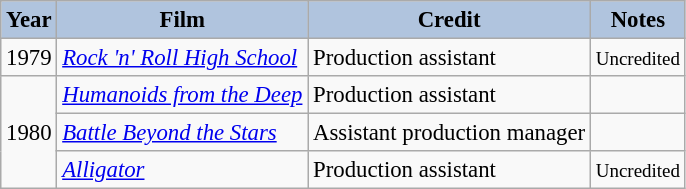<table class="wikitable" style="font-size:95%;">
<tr>
<th style="background:#B0C4DE;">Year</th>
<th style="background:#B0C4DE;">Film</th>
<th style="background:#B0C4DE;">Credit</th>
<th style="background:#B0C4DE;">Notes</th>
</tr>
<tr>
<td>1979</td>
<td><em><a href='#'>Rock 'n' Roll High School</a></em></td>
<td>Production assistant</td>
<td><small>Uncredited</small></td>
</tr>
<tr>
<td rowspan="3">1980</td>
<td><em><a href='#'>Humanoids from the Deep</a></em></td>
<td>Production assistant</td>
<td></td>
</tr>
<tr>
<td><em><a href='#'>Battle Beyond the Stars</a></em></td>
<td>Assistant production manager</td>
<td></td>
</tr>
<tr>
<td><em><a href='#'>Alligator</a></em></td>
<td>Production assistant</td>
<td><small>Uncredited</small></td>
</tr>
</table>
